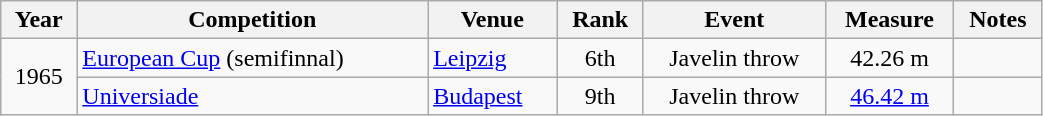<table class="wikitable" width=55% style="font-size:100%; text-align:center;">
<tr>
<th>Year</th>
<th>Competition</th>
<th>Venue</th>
<th>Rank</th>
<th>Event</th>
<th>Measure</th>
<th>Notes</th>
</tr>
<tr>
<td rowspan=2>1965</td>
<td align=left><a href='#'>European Cup</a> (semifinnal)</td>
<td align=left> <a href='#'>Leipzig</a></td>
<td>6th</td>
<td>Javelin throw</td>
<td>42.26 m</td>
<td></td>
</tr>
<tr>
<td align=left><a href='#'>Universiade</a></td>
<td align=left> <a href='#'>Budapest</a></td>
<td>9th</td>
<td>Javelin throw</td>
<td><a href='#'>46.42 m</a></td>
<td></td>
</tr>
</table>
